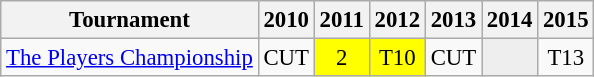<table class="wikitable" style="font-size:95%;text-align:center;">
<tr>
<th>Tournament</th>
<th>2010</th>
<th>2011</th>
<th>2012</th>
<th>2013</th>
<th>2014</th>
<th>2015</th>
</tr>
<tr>
<td align=left><a href='#'>The Players Championship</a></td>
<td>CUT</td>
<td style="background:yellow;">2</td>
<td style="background:yellow;">T10</td>
<td>CUT</td>
<td style="background:#eeeeee;"></td>
<td>T13</td>
</tr>
</table>
